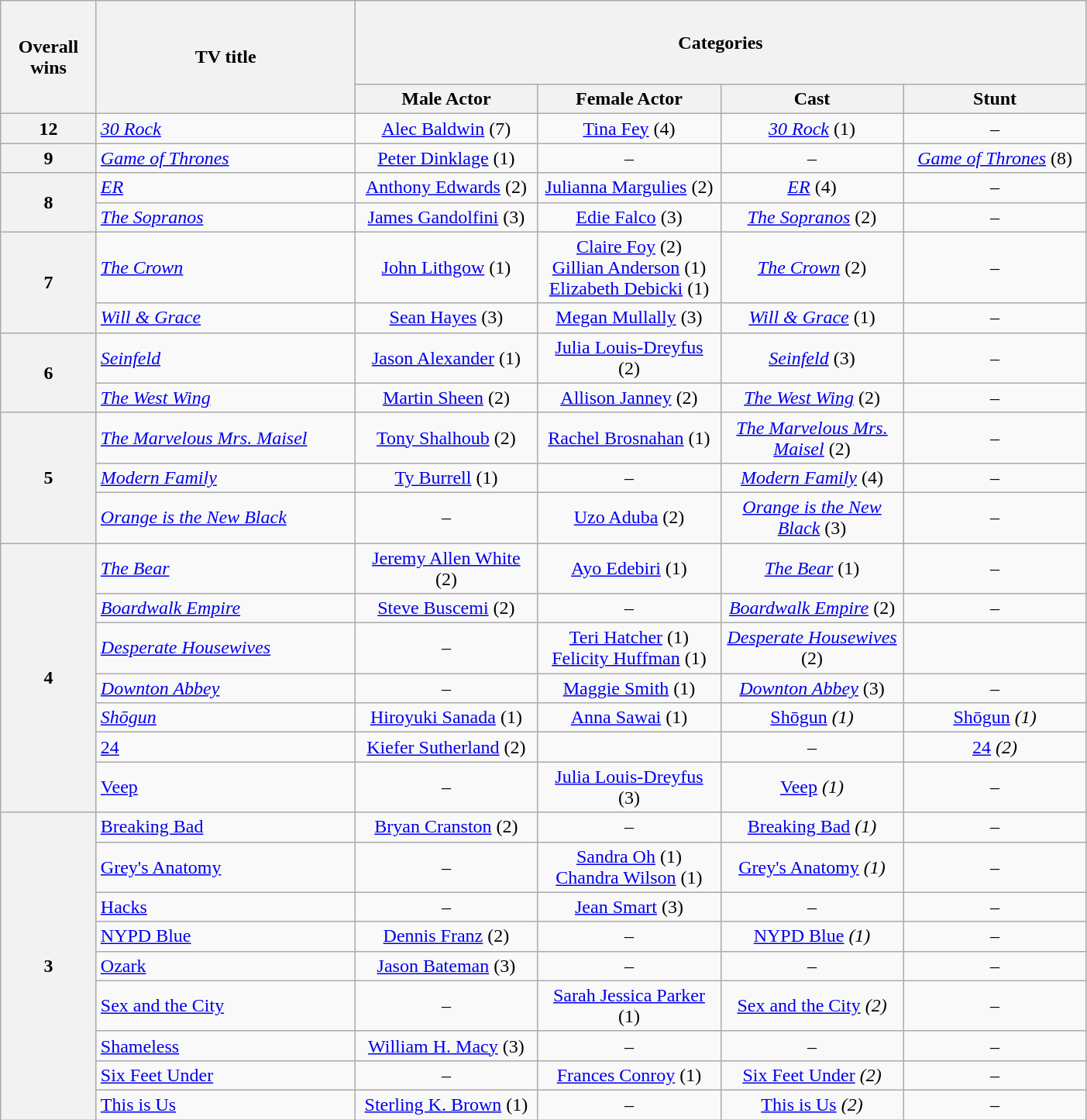<table class="wikitable" style="text-align: center">
<tr style="height:4.5em;">
<th rowspan="2" width="75">Overall wins</th>
<th rowspan="2" width="215">TV title</th>
<th colspan="4">Categories</th>
</tr>
<tr style="text-align: center">
<th width="150">Male Actor</th>
<th width="150">Female Actor</th>
<th width="150">Cast</th>
<th width="150">Stunt</th>
</tr>
<tr>
<th>12</th>
<td align="left"><em><a href='#'>30 Rock</a></em></td>
<td><a href='#'>Alec Baldwin</a> (7)</td>
<td><a href='#'>Tina Fey</a> (4)</td>
<td><em><a href='#'>30 Rock</a></em> (1)</td>
<td>–</td>
</tr>
<tr>
<th>9</th>
<td align="left"><em><a href='#'>Game of Thrones</a></em></td>
<td><a href='#'>Peter Dinklage</a> (1)</td>
<td>–</td>
<td>–</td>
<td><em><a href='#'>Game of Thrones</a></em> (8)</td>
</tr>
<tr>
<th rowspan="2">8</th>
<td align="left"><em><a href='#'>ER</a></em></td>
<td><a href='#'>Anthony Edwards</a> (2)</td>
<td><a href='#'>Julianna Margulies</a> (2)</td>
<td><em><a href='#'>ER</a></em> (4)</td>
<td>–</td>
</tr>
<tr>
<td align="left"><em><a href='#'>The Sopranos</a></em></td>
<td><a href='#'>James Gandolfini</a> (3)</td>
<td><a href='#'>Edie Falco</a> (3)</td>
<td><em><a href='#'>The Sopranos</a></em> (2)</td>
<td>–</td>
</tr>
<tr>
<th rowspan="2">7</th>
<td align="left"><em><a href='#'>The Crown</a></em></td>
<td><a href='#'>John Lithgow</a> (1)</td>
<td><a href='#'>Claire Foy</a> (2) <br> <a href='#'>Gillian Anderson</a> (1) <br><a href='#'>Elizabeth Debicki</a> (1)</td>
<td><em><a href='#'>The Crown</a></em> (2)</td>
<td>–</td>
</tr>
<tr>
<td align="left"><em><a href='#'>Will & Grace</a></em></td>
<td><a href='#'>Sean Hayes</a> (3)</td>
<td><a href='#'>Megan Mullally</a> (3)</td>
<td><em><a href='#'>Will & Grace</a></em> (1)</td>
<td>–</td>
</tr>
<tr>
<th rowspan="2">6</th>
<td align="left"><em><a href='#'>Seinfeld</a></em></td>
<td><a href='#'>Jason Alexander</a> (1)</td>
<td><a href='#'>Julia Louis-Dreyfus</a> (2)</td>
<td><em><a href='#'>Seinfeld</a></em> (3)</td>
<td>–</td>
</tr>
<tr>
<td align="left"><em><a href='#'>The West Wing</a></em></td>
<td><a href='#'>Martin Sheen</a> (2)</td>
<td><a href='#'>Allison Janney</a> (2)</td>
<td><em><a href='#'>The West Wing</a></em> (2)</td>
<td>–</td>
</tr>
<tr>
<th rowspan="3">5</th>
<td align="left"><em><a href='#'>The Marvelous Mrs. Maisel</a></em></td>
<td><a href='#'>Tony Shalhoub</a> (2)</td>
<td><a href='#'>Rachel Brosnahan</a> (1)</td>
<td><em><a href='#'>The Marvelous Mrs. Maisel</a></em> (2)</td>
<td>–</td>
</tr>
<tr>
<td align="left"><em><a href='#'>Modern Family</a></em></td>
<td><a href='#'>Ty Burrell</a> (1)</td>
<td>–</td>
<td><em><a href='#'>Modern Family</a></em> (4)</td>
<td>–</td>
</tr>
<tr>
<td align="left"><em><a href='#'>Orange is the New Black</a></em></td>
<td>–</td>
<td><a href='#'>Uzo Aduba</a> (2)</td>
<td><em><a href='#'>Orange is the New Black</a></em> (3)</td>
<td>–</td>
</tr>
<tr>
<th rowspan="7">4</th>
<td align="left"><a href='#'><em>The Bear</em></a></td>
<td><a href='#'>Jeremy Allen White</a> (2)</td>
<td><a href='#'>Ayo Edebiri</a> (1)</td>
<td><a href='#'><em>The Bear</em></a> (1)</td>
<td>–</td>
</tr>
<tr>
<td align="left"><em><a href='#'>Boardwalk Empire</a></em></td>
<td><a href='#'>Steve Buscemi</a> (2)</td>
<td>–</td>
<td><em><a href='#'>Boardwalk Empire</a></em> (2)</td>
<td>–</td>
</tr>
<tr>
<td align="left"><em><a href='#'>Desperate Housewives</a></em></td>
<td>–</td>
<td><a href='#'>Teri Hatcher</a> (1)<br><a href='#'>Felicity Huffman</a> (1)</td>
<td><em><a href='#'>Desperate Housewives</a></em> (2)</td>
<td></td>
</tr>
<tr>
<td align="left"><em><a href='#'>Downton Abbey</a></em></td>
<td>–</td>
<td><a href='#'>Maggie Smith</a> (1)</td>
<td><em><a href='#'>Downton Abbey</a></em> (3)</td>
<td>–</td>
</tr>
<tr>
<td align="left"><em><a href='#'>Shōgun</a></td>
<td><a href='#'>Hiroyuki Sanada</a> (1)</td>
<td><a href='#'>Anna Sawai</a> (1)</td>
<td></em><a href='#'>Shōgun</a><em> (1)</td>
<td></em><a href='#'>Shōgun</a><em> (1)</td>
</tr>
<tr>
<td align="left"></em><a href='#'>24</a><em></td>
<td><a href='#'>Kiefer Sutherland</a> (2)</td>
<td></td>
<td>–</td>
<td></em><a href='#'>24</a><em> (2)</td>
</tr>
<tr>
<td align="left"></em><a href='#'>Veep</a><em></td>
<td>–</td>
<td><a href='#'>Julia Louis-Dreyfus</a> (3)</td>
<td></em><a href='#'>Veep</a><em> (1)</td>
<td>–</td>
</tr>
<tr>
<th rowspan="9">3</th>
<td align="left"></em><a href='#'>Breaking Bad</a><em></td>
<td><a href='#'>Bryan Cranston</a> (2)</td>
<td>–</td>
<td></em><a href='#'>Breaking Bad</a><em> (1)</td>
<td>–</td>
</tr>
<tr>
<td align="left"></em><a href='#'>Grey's Anatomy</a><em></td>
<td>–</td>
<td><a href='#'>Sandra Oh</a> (1)<br><a href='#'>Chandra Wilson</a> (1)</td>
<td></em><a href='#'>Grey's Anatomy</a><em> (1)</td>
<td>–</td>
</tr>
<tr>
<td align="left"></em><a href='#'>Hacks</a><em></td>
<td>–</td>
<td><a href='#'>Jean Smart</a> (3)</td>
<td>–</td>
<td>–</td>
</tr>
<tr>
<td align="left"></em><a href='#'>NYPD Blue</a><em></td>
<td><a href='#'>Dennis Franz</a> (2)</td>
<td>–</td>
<td></em><a href='#'>NYPD Blue</a><em> (1)</td>
<td>–</td>
</tr>
<tr>
<td align="left"></em><a href='#'>Ozark</a><em></td>
<td><a href='#'>Jason Bateman</a> (3)</td>
<td>–</td>
<td>–</td>
<td>–</td>
</tr>
<tr>
<td align="left"></em><a href='#'>Sex and the City</a><em></td>
<td>–</td>
<td><a href='#'>Sarah Jessica Parker</a> (1)</td>
<td></em><a href='#'>Sex and the City</a><em> (2)</td>
<td>–</td>
</tr>
<tr>
<td align="left"></em><a href='#'>Shameless</a><em></td>
<td><a href='#'>William H. Macy</a> (3)</td>
<td>–</td>
<td>–</td>
<td>–</td>
</tr>
<tr>
<td align="left"></em><a href='#'>Six Feet Under</a><em></td>
<td>–</td>
<td><a href='#'>Frances Conroy</a> (1)</td>
<td></em><a href='#'>Six Feet Under</a><em> (2)</td>
<td>–</td>
</tr>
<tr>
<td align="left"></em><a href='#'>This is Us</a><em></td>
<td><a href='#'>Sterling K. Brown</a> (1)</td>
<td>–</td>
<td></em><a href='#'>This is Us</a><em> (2)</td>
<td>–</td>
</tr>
</table>
